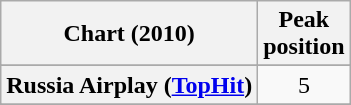<table class="wikitable sortable plainrowheaders" style="text-align:center">
<tr>
<th>Chart (2010)</th>
<th>Peak<br>position</th>
</tr>
<tr>
</tr>
<tr>
</tr>
<tr>
<th scope="row">Russia Airplay (<a href='#'>TopHit</a>)</th>
<td>5</td>
</tr>
<tr>
</tr>
<tr>
</tr>
<tr>
</tr>
</table>
